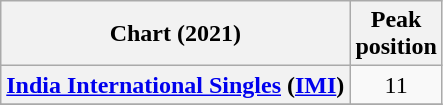<table class="wikitable plainrowheaders" style="text-align:center;">
<tr>
<th scope="col">Chart (2021)</th>
<th scope="col">Peak<br>position</th>
</tr>
<tr>
<th scope="row"><a href='#'>India International Singles</a> (<a href='#'>IMI</a>)</th>
<td>11</td>
</tr>
<tr>
</tr>
</table>
